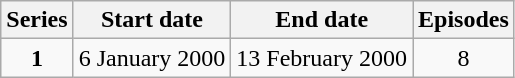<table class="wikitable" style="text-align:center;">
<tr>
<th>Series</th>
<th>Start date</th>
<th>End date</th>
<th>Episodes</th>
</tr>
<tr>
<td><strong>1</strong></td>
<td>6 January 2000</td>
<td>13 February 2000</td>
<td>8</td>
</tr>
</table>
